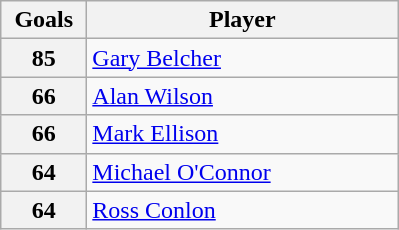<table class="wikitable" style="text-align:left;">
<tr>
<th width=50>Goals</th>
<th width=200>Player</th>
</tr>
<tr>
<th>85</th>
<td> <a href='#'>Gary Belcher</a></td>
</tr>
<tr>
<th>66</th>
<td> <a href='#'>Alan Wilson</a></td>
</tr>
<tr>
<th>66</th>
<td> <a href='#'>Mark Ellison</a></td>
</tr>
<tr>
<th>64</th>
<td> <a href='#'>Michael O'Connor</a></td>
</tr>
<tr>
<th>64</th>
<td> <a href='#'>Ross Conlon</a></td>
</tr>
</table>
